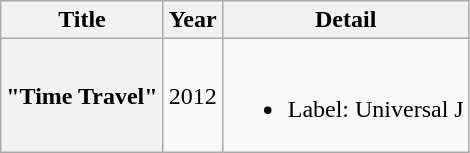<table class="wikitable plainrowheaders" style="text-align:center;">
<tr>
<th>Title</th>
<th>Year</th>
<th>Detail</th>
</tr>
<tr>
<th scope="row">"Time Travel"</th>
<td>2012</td>
<td align="left"><br><ul><li>Label: Universal J</li></ul></td>
</tr>
</table>
